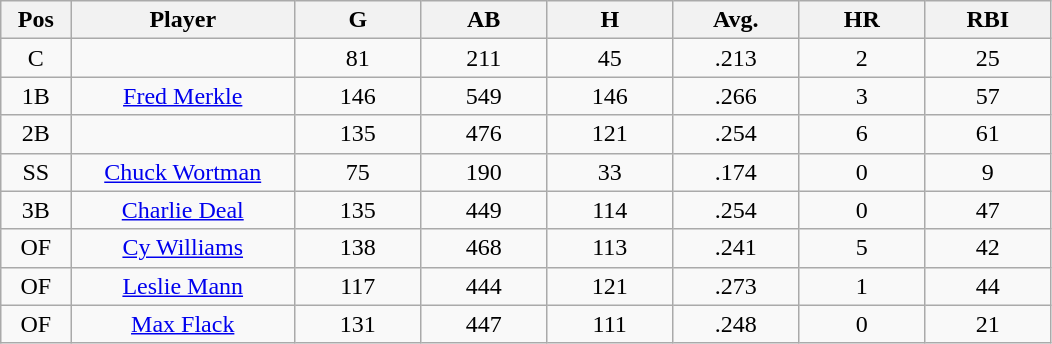<table class="wikitable sortable">
<tr>
<th bgcolor="#DDDDFF" width="5%">Pos</th>
<th bgcolor="#DDDDFF" width="16%">Player</th>
<th bgcolor="#DDDDFF" width="9%">G</th>
<th bgcolor="#DDDDFF" width="9%">AB</th>
<th bgcolor="#DDDDFF" width="9%">H</th>
<th bgcolor="#DDDDFF" width="9%">Avg.</th>
<th bgcolor="#DDDDFF" width="9%">HR</th>
<th bgcolor="#DDDDFF" width="9%">RBI</th>
</tr>
<tr align="center">
<td>C</td>
<td></td>
<td>81</td>
<td>211</td>
<td>45</td>
<td>.213</td>
<td>2</td>
<td>25</td>
</tr>
<tr align="center">
<td>1B</td>
<td><a href='#'>Fred Merkle</a></td>
<td>146</td>
<td>549</td>
<td>146</td>
<td>.266</td>
<td>3</td>
<td>57</td>
</tr>
<tr align="center">
<td>2B</td>
<td></td>
<td>135</td>
<td>476</td>
<td>121</td>
<td>.254</td>
<td>6</td>
<td>61</td>
</tr>
<tr align="center">
<td>SS</td>
<td><a href='#'>Chuck Wortman</a></td>
<td>75</td>
<td>190</td>
<td>33</td>
<td>.174</td>
<td>0</td>
<td>9</td>
</tr>
<tr align="center">
<td>3B</td>
<td><a href='#'>Charlie Deal</a></td>
<td>135</td>
<td>449</td>
<td>114</td>
<td>.254</td>
<td>0</td>
<td>47</td>
</tr>
<tr align="center">
<td>OF</td>
<td><a href='#'>Cy Williams</a></td>
<td>138</td>
<td>468</td>
<td>113</td>
<td>.241</td>
<td>5</td>
<td>42</td>
</tr>
<tr align="center">
<td>OF</td>
<td><a href='#'>Leslie Mann</a></td>
<td>117</td>
<td>444</td>
<td>121</td>
<td>.273</td>
<td>1</td>
<td>44</td>
</tr>
<tr align="center">
<td>OF</td>
<td><a href='#'>Max Flack</a></td>
<td>131</td>
<td>447</td>
<td>111</td>
<td>.248</td>
<td>0</td>
<td>21</td>
</tr>
</table>
